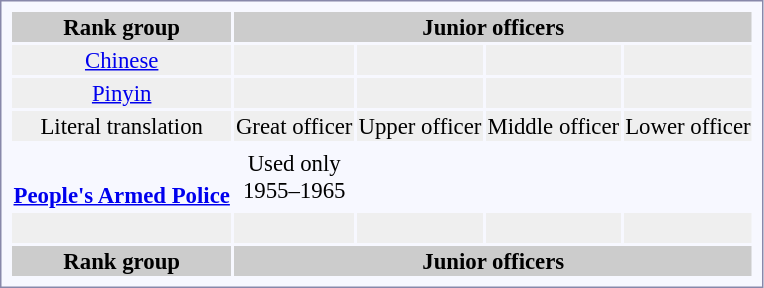<table style="border:1px solid #8888aa; background-color:#f7f8ff; padding:5px; font-size:95%; margin: 0px 12px 12px 0px;">
<tr style="background-color:#CCCCCC; text-align:center;">
<th>Rank group</th>
<th colspan=4>Junior officers</th>
</tr>
<tr style="text-align:center; background:#efefef;">
<td><a href='#'>Chinese</a></td>
<td></td>
<td></td>
<td></td>
<td></td>
</tr>
<tr style="text-align:center; background:#efefef;">
<td><a href='#'>Pinyin</a></td>
<td></td>
<td></td>
<td></td>
<td></td>
</tr>
<tr style="text-align:center; background:#efefef;">
<td>Literal translation</td>
<td>Great officer</td>
<td>Upper officer</td>
<td>Middle officer</td>
<td>Lower officer</td>
</tr>
<tr style="text-align:center;">
<td rowspan=2><strong></strong></td>
<td rowspan=8>Used only<br>1955–1965</td>
<td></td>
<td></td>
<td></td>
</tr>
<tr style="text-align:center;">
<td></td>
<td></td>
<td></td>
</tr>
<tr style="text-align:center;">
<td rowspan=2><strong></strong></td>
<td></td>
<td></td>
<td></td>
</tr>
<tr style="text-align:center;">
<td></td>
<td></td>
<td></td>
</tr>
<tr style="text-align:center;">
<td rowspan=2><strong></strong></td>
<td></td>
<td></td>
<td></td>
</tr>
<tr style="text-align:center;">
<td></td>
<td></td>
<td></td>
</tr>
<tr style="text-align:center;">
<td rowspan=2><strong> <a href='#'>People's Armed Police</a></strong></td>
<td></td>
<td></td>
<td></td>
</tr>
<tr style="text-align:center;">
<td></td>
<td></td>
<td></td>
</tr>
<tr style="text-align:center; background:#efefef;">
<td></td>
<td><br></td>
<td><br></td>
<td><br></td>
<td><br></td>
</tr>
<tr style="background-color:#CCCCCC; text-align:center;">
<th>Rank group</th>
<th colspan=4>Junior officers</th>
</tr>
</table>
